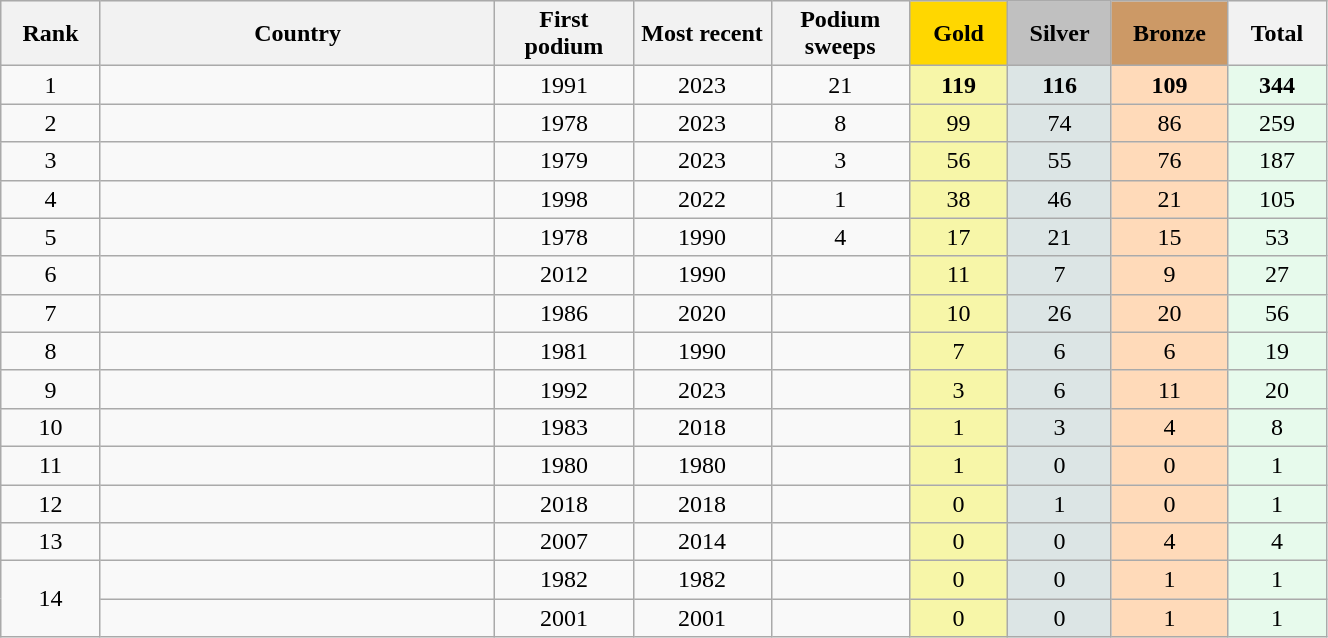<table class="wikitable plainrowheaders sortable" style="text-align:center; width:70%">
<tr style="background-color:#EDEDED;">
<th class="hintergrundfarbe5" style="width:5%">Rank</th>
<th class="hintergrundfarbe5" style="width:20%">Country</th>
<th class="hintergrundfarbe5" style="width:7%">First podium</th>
<th class="hintergrundfarbe5" style="width:7%">Most recent</th>
<th class="hintergrundfarbe5" style="width:7%">Podium sweeps</th>
<th style="background:    gold; width:5%">Gold</th>
<th style="background:  silver; width:5%">Silver</th>
<th style="background: #CC9966; width:5%">Bronze</th>
<th class="hintergrundfarbe5" style="width:5%">Total</th>
</tr>
<tr>
<td>1</td>
<td align="left"></td>
<td>1991</td>
<td>2023</td>
<td>21</td>
<td bgcolor="#F7F6A8"><strong>119</strong></td>
<td bgcolor="#DCE5E5"><strong>116</strong></td>
<td bgcolor="#FFDAB9"><strong>109</strong></td>
<td bgcolor="#E7FAEC"><strong>344</strong></td>
</tr>
<tr align="center">
<td>2</td>
<td align="left"></td>
<td>1978</td>
<td>2023</td>
<td>8</td>
<td bgcolor="#F7F6A8">99</td>
<td bgcolor="#DCE5E5">74</td>
<td bgcolor="#FFDAB9">86</td>
<td bgcolor="#E7FAEC">259</td>
</tr>
<tr align="center">
<td>3</td>
<td align="left"></td>
<td>1979</td>
<td>2023</td>
<td>3</td>
<td bgcolor="#F7F6A8">56</td>
<td bgcolor="#DCE5E5">55</td>
<td bgcolor="#FFDAB9">76</td>
<td bgcolor="#E7FAEC">187</td>
</tr>
<tr align="center">
<td>4</td>
<td align="left"></td>
<td>1998</td>
<td>2022</td>
<td>1</td>
<td bgcolor="#F7F6A8">38</td>
<td bgcolor="#DCE5E5">46</td>
<td bgcolor="#FFDAB9">21</td>
<td bgcolor="#E7FAEC">105</td>
</tr>
<tr align="center">
<td>5</td>
<td align="left"><em></em></td>
<td>1978</td>
<td>1990</td>
<td>4</td>
<td bgcolor="#F7F6A8">17</td>
<td bgcolor="#DCE5E5">21</td>
<td bgcolor="#FFDAB9">15</td>
<td bgcolor="#E7FAEC">53</td>
</tr>
<tr align="center">
<td>6</td>
<td align="left"><em></em></td>
<td>2012</td>
<td>1990</td>
<td></td>
<td bgcolor="#F7F6A8">11</td>
<td bgcolor="#DCE5E5">7</td>
<td bgcolor="#FFDAB9">9</td>
<td bgcolor="#E7FAEC">27</td>
</tr>
<tr align="center">
<td>7</td>
<td align="left"></td>
<td>1986</td>
<td>2020</td>
<td></td>
<td bgcolor="#F7F6A8">10</td>
<td bgcolor="#DCE5E5">26</td>
<td bgcolor="#FFDAB9">20</td>
<td bgcolor="#E7FAEC">56</td>
</tr>
<tr align="center">
<td>8</td>
<td align="left"><em></em></td>
<td>1981</td>
<td>1990</td>
<td></td>
<td bgcolor="#F7F6A8">7</td>
<td bgcolor="#DCE5E5">6</td>
<td bgcolor="#FFDAB9">6</td>
<td bgcolor="#E7FAEC">19</td>
</tr>
<tr align="center">
<td>9</td>
<td align="left"></td>
<td>1992</td>
<td>2023</td>
<td></td>
<td bgcolor="#F7F6A8">3</td>
<td bgcolor="#DCE5E5">6</td>
<td bgcolor="#FFDAB9">11</td>
<td bgcolor="#E7FAEC">20</td>
</tr>
<tr align="center">
<td>10</td>
<td align="left"></td>
<td>1983</td>
<td>2018</td>
<td></td>
<td bgcolor="#F7F6A8">1</td>
<td bgcolor="#DCE5E5">3</td>
<td bgcolor="#FFDAB9">4</td>
<td bgcolor="#E7FAEC">8</td>
</tr>
<tr align="center">
<td>11</td>
<td align="left"></td>
<td>1980</td>
<td>1980</td>
<td></td>
<td bgcolor="#F7F6A8">1</td>
<td bgcolor="#DCE5E5">0</td>
<td bgcolor="#FFDAB9">0</td>
<td bgcolor="#E7FAEC">1</td>
</tr>
<tr align="center">
<td>12</td>
<td align="left"></td>
<td>2018</td>
<td>2018</td>
<td></td>
<td bgcolor="#F7F6A8">0</td>
<td bgcolor="#DCE5E5">1</td>
<td bgcolor="#FFDAB9">0</td>
<td bgcolor="#E7FAEC">1</td>
</tr>
<tr align="center">
<td>13</td>
<td align="left"></td>
<td>2007</td>
<td>2014</td>
<td></td>
<td bgcolor="#F7F6A8">0</td>
<td bgcolor="#DCE5E5">0</td>
<td bgcolor="#FFDAB9">4</td>
<td bgcolor="#E7FAEC">4</td>
</tr>
<tr align="center">
<td rowspan=2>14</td>
<td align="left"><em></em></td>
<td>1982</td>
<td>1982</td>
<td></td>
<td bgcolor="#F7F6A8">0</td>
<td bgcolor="#DCE5E5">0</td>
<td bgcolor="#FFDAB9">1</td>
<td bgcolor="#E7FAEC">1</td>
</tr>
<tr align="center">
<td align="left"></td>
<td>2001</td>
<td>2001</td>
<td></td>
<td bgcolor="#F7F6A8">0</td>
<td bgcolor="#DCE5E5">0</td>
<td bgcolor="#FFDAB9">1</td>
<td bgcolor="#E7FAEC">1</td>
</tr>
</table>
